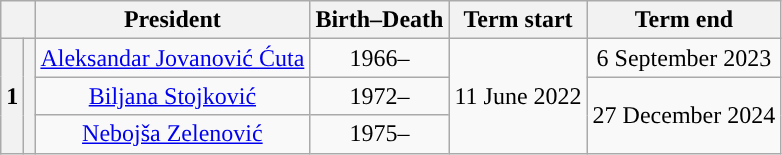<table class="wikitable" style="text-align:center">
<tr>
<th colspan="2"></th>
<th>President</th>
<th>Birth–Death</th>
<th>Term start</th>
<th>Term end</th>
</tr>
<tr>
<th rowspan="3">1</th>
<th rowspan="3" style="background:"></th>
<td><a href='#'>Aleksandar Jovanović Ćuta</a></td>
<td>1966–</td>
<td rowspan="3">11 June 2022</td>
<td>6 September 2023</td>
</tr>
<tr>
<td><a href='#'>Biljana Stojković</a></td>
<td>1972–</td>
<td rowspan="3">27 December 2024</td>
</tr>
<tr>
<td><a href='#'>Nebojša Zelenović</a></td>
<td>1975–</td>
</tr>
</table>
